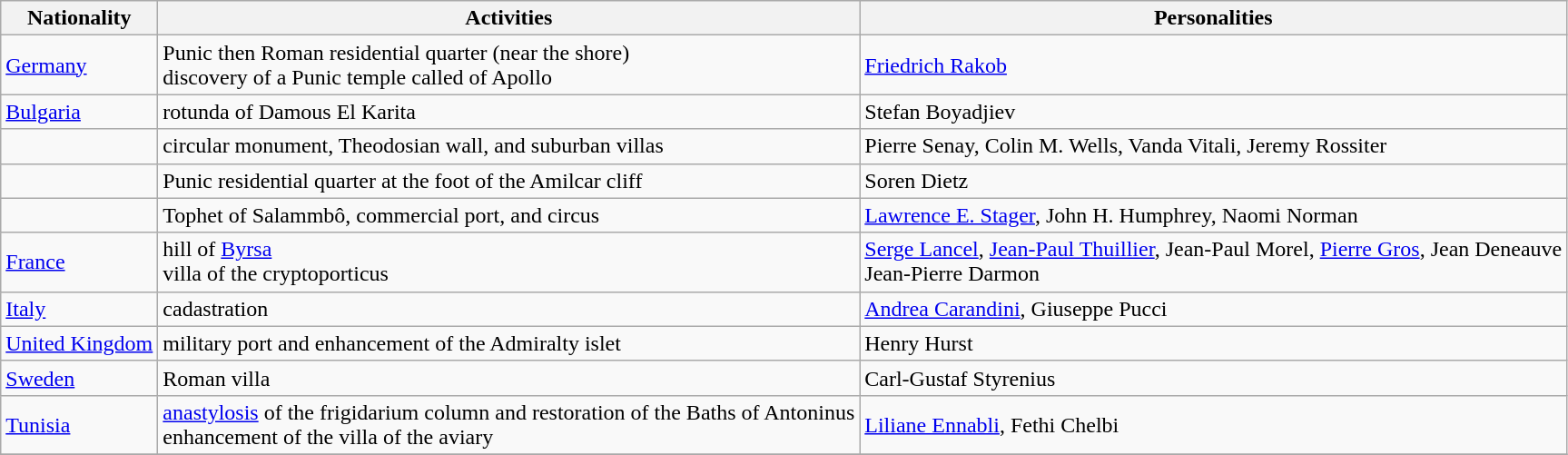<table class="wikitable center">
<tr>
<th scope="col">Nationality</th>
<th scope="col">Activities</th>
<th scope="col">Personalities</th>
</tr>
<tr>
<td><a href='#'>Germany</a></td>
<td>Punic then Roman residential quarter (near the shore)<br>discovery of a Punic temple called of Apollo</td>
<td><a href='#'>Friedrich Rakob</a></td>
</tr>
<tr>
<td><a href='#'>Bulgaria</a></td>
<td>rotunda of Damous El Karita</td>
<td>Stefan Boyadjiev</td>
</tr>
<tr>
<td></td>
<td>circular monument, Theodosian wall, and suburban villas</td>
<td>Pierre Senay, Colin M. Wells, Vanda Vitali, Jeremy Rossiter</td>
</tr>
<tr>
<td></td>
<td>Punic residential quarter at the foot of the Amilcar cliff</td>
<td>Soren Dietz</td>
</tr>
<tr>
<td></td>
<td>Tophet of Salammbô, commercial port, and circus</td>
<td><a href='#'>Lawrence E. Stager</a>, John H. Humphrey, Naomi Norman</td>
</tr>
<tr>
<td><a href='#'>France</a></td>
<td>hill of <a href='#'>Byrsa</a><br>villa of the cryptoporticus</td>
<td><a href='#'>Serge Lancel</a>, <a href='#'>Jean-Paul Thuillier</a>, Jean-Paul Morel, <a href='#'>Pierre Gros</a>, Jean Deneauve<br>Jean-Pierre Darmon</td>
</tr>
<tr>
<td><a href='#'>Italy</a></td>
<td>cadastration</td>
<td><a href='#'>Andrea Carandini</a>, Giuseppe Pucci</td>
</tr>
<tr>
<td><a href='#'>United Kingdom</a></td>
<td>military port and enhancement of the Admiralty islet</td>
<td>Henry Hurst</td>
</tr>
<tr>
<td><a href='#'>Sweden</a></td>
<td>Roman villa</td>
<td>Carl-Gustaf Styrenius</td>
</tr>
<tr>
<td><a href='#'>Tunisia</a></td>
<td><a href='#'>anastylosis</a> of the frigidarium column and restoration of the Baths of Antoninus<br>enhancement of the villa of the aviary</td>
<td><a href='#'>Liliane Ennabli</a>, Fethi Chelbi</td>
</tr>
<tr>
</tr>
</table>
